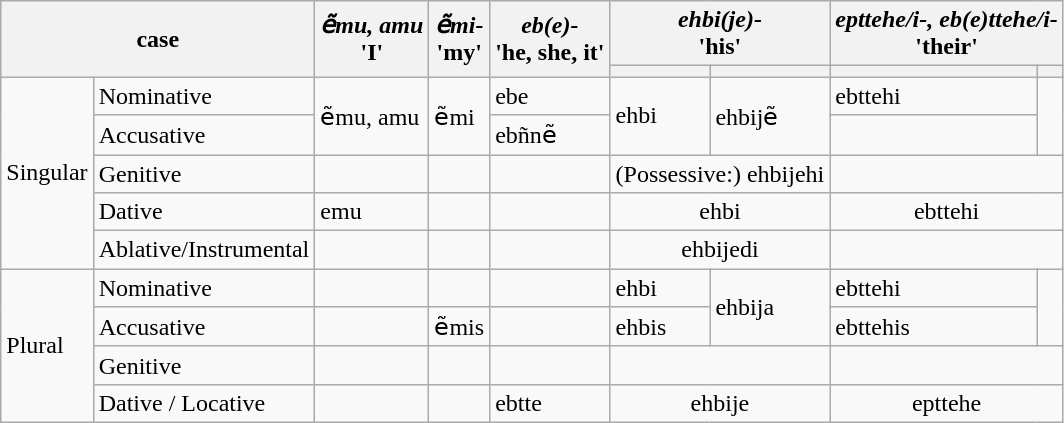<table class="wikitable">
<tr>
<th colspan="2" rowspan="2">case</th>
<th rowspan="2"><em>ẽmu, amu</em><br>'I'</th>
<th rowspan="2"><em>ẽmi-</em><br>'my'</th>
<th rowspan="2"><em>eb(e)-</em><br>'he, she, it'</th>
<th colspan="2"><em>ehbi(je)-</em><br>'his'</th>
<th colspan="2"><em>epttehe/i-, eb(e)ttehe/i-</em><br>'their'</th>
</tr>
<tr>
<th></th>
<th></th>
<th></th>
<th></th>
</tr>
<tr>
<td rowspan="5">Singular</td>
<td>Nominative</td>
<td rowspan="2">ẽmu, amu</td>
<td rowspan="2">ẽmi</td>
<td>ebe</td>
<td rowspan="2">ehbi</td>
<td rowspan="2">ehbijẽ</td>
<td>ebttehi</td>
<td rowspan="2"></td>
</tr>
<tr>
<td>Accusative</td>
<td>ebñnẽ</td>
<td></td>
</tr>
<tr>
<td>Genitive</td>
<td></td>
<td></td>
<td></td>
<td colspan="2" align="center">(Possessive:) ehbijehi</td>
<td colspan="2"></td>
</tr>
<tr>
<td>Dative</td>
<td>emu</td>
<td></td>
<td></td>
<td colspan="2" align="center">ehbi</td>
<td colspan="2" align="center">ebttehi</td>
</tr>
<tr>
<td>Ablative/Instrumental</td>
<td></td>
<td></td>
<td></td>
<td colspan="2" align="center">ehbijedi</td>
<td colspan="2"></td>
</tr>
<tr>
<td rowspan="5">Plural</td>
<td>Nominative</td>
<td></td>
<td></td>
<td></td>
<td>ehbi</td>
<td rowspan="2">ehbija</td>
<td>ebttehi</td>
</tr>
<tr>
<td>Accusative</td>
<td></td>
<td>ẽmis</td>
<td></td>
<td>ehbis</td>
<td>ebttehis</td>
</tr>
<tr>
<td>Genitive</td>
<td></td>
<td></td>
<td></td>
<td colspan="2"></td>
<td colspan="2"></td>
</tr>
<tr>
<td>Dative / Locative</td>
<td></td>
<td></td>
<td>ebtte</td>
<td colspan="2" align="center">ehbije</td>
<td colspan="2" align="center">epttehe</td>
</tr>
</table>
